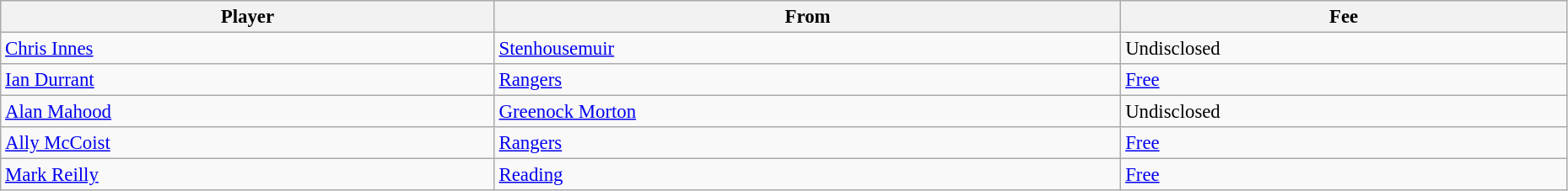<table class="wikitable" style="text-align:center; font-size:95%;width:98%; text-align:left">
<tr>
<th>Player</th>
<th>From</th>
<th>Fee</th>
</tr>
<tr>
<td> <a href='#'>Chris Innes</a></td>
<td> <a href='#'>Stenhousemuir</a></td>
<td>Undisclosed</td>
</tr>
<tr>
<td> <a href='#'>Ian Durrant</a></td>
<td> <a href='#'>Rangers</a></td>
<td><a href='#'>Free</a></td>
</tr>
<tr>
<td> <a href='#'>Alan Mahood</a></td>
<td> <a href='#'>Greenock Morton</a></td>
<td>Undisclosed</td>
</tr>
<tr>
<td> <a href='#'>Ally McCoist</a></td>
<td> <a href='#'>Rangers</a></td>
<td><a href='#'>Free</a></td>
</tr>
<tr>
<td> <a href='#'>Mark Reilly</a></td>
<td> <a href='#'>Reading</a></td>
<td><a href='#'>Free</a></td>
</tr>
</table>
